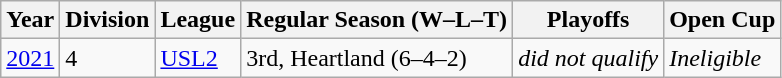<table class="wikitable">
<tr>
<th>Year</th>
<th>Division</th>
<th>League</th>
<th>Regular Season (W–L–T)</th>
<th>Playoffs</th>
<th>Open Cup</th>
</tr>
<tr>
<td><a href='#'>2021</a></td>
<td>4</td>
<td><a href='#'>USL2</a></td>
<td>3rd, Heartland (6–4–2)</td>
<td><em>did not qualify</em></td>
<td><em>Ineligible</em></td>
</tr>
</table>
